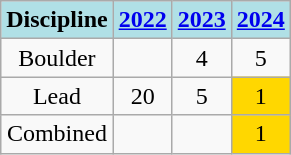<table class="wikitable" style="text-align: center">
<tr>
<th style="background: #b0e0e6;">Discipline</th>
<th style="background: #b0e0e6"><a href='#'>2022</a></th>
<th style="background: #b0e0e6"><a href='#'>2023</a></th>
<th style="background: #b0e0e6"><a href='#'>2024</a></th>
</tr>
<tr>
<td>Boulder</td>
<td></td>
<td>4</td>
<td>5</td>
</tr>
<tr>
<td>Lead</td>
<td>20</td>
<td>5</td>
<td style="background: Gold">1</td>
</tr>
<tr>
<td>Combined</td>
<td></td>
<td></td>
<td style="background: Gold">1</td>
</tr>
</table>
